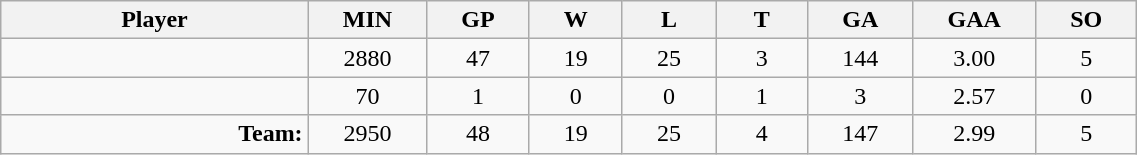<table class="wikitable sortable" width="60%">
<tr>
<th bgcolor="#DDDDFF" width="10%">Player</th>
<th width="3%" bgcolor="#DDDDFF" title="Minutes played">MIN</th>
<th width="3%" bgcolor="#DDDDFF" title="Games played in">GP</th>
<th width="3%" bgcolor="#DDDDFF" title="Wins">W</th>
<th width="3%" bgcolor="#DDDDFF"title="Losses">L</th>
<th width="3%" bgcolor="#DDDDFF" title="Ties">T</th>
<th width="3%" bgcolor="#DDDDFF" title="Goals against">GA</th>
<th width="3%" bgcolor="#DDDDFF" title="Goals against average">GAA</th>
<th width="3%" bgcolor="#DDDDFF"title="Shut-outs">SO</th>
</tr>
<tr align="center">
<td align="right"></td>
<td>2880</td>
<td>47</td>
<td>19</td>
<td>25</td>
<td>3</td>
<td>144</td>
<td>3.00</td>
<td>5</td>
</tr>
<tr align="center">
<td align="right"></td>
<td>70</td>
<td>1</td>
<td>0</td>
<td>0</td>
<td>1</td>
<td>3</td>
<td>2.57</td>
<td>0</td>
</tr>
<tr align="center">
<td align="right"><strong>Team:</strong></td>
<td>2950</td>
<td>48</td>
<td>19</td>
<td>25</td>
<td>4</td>
<td>147</td>
<td>2.99</td>
<td>5</td>
</tr>
</table>
